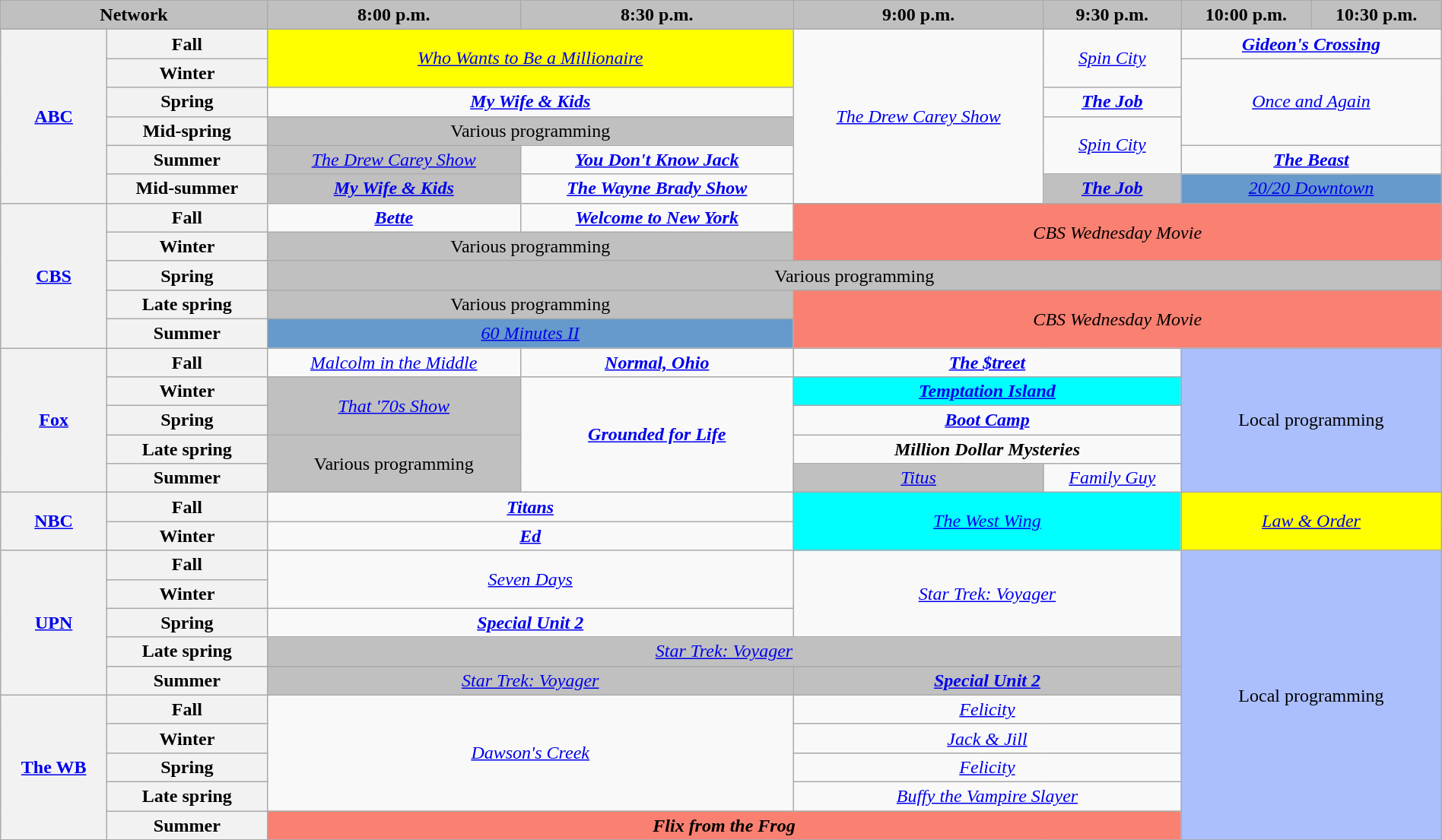<table class="wikitable" style="width:100%;margin-right:0;text-align:center">
<tr>
<th colspan="2" style="background-color:#C0C0C0;text-align:center">Network</th>
<th style="background-color:#C0C0C0;text-align:center">8:00 p.m.</th>
<th style="background-color:#C0C0C0;text-align:center">8:30 p.m.</th>
<th style="background-color:#C0C0C0;text-align:center">9:00 p.m.</th>
<th style="background-color:#C0C0C0;text-align:center">9:30 p.m.</th>
<th style="background-color:#C0C0C0;text-align:center">10:00 p.m.</th>
<th style="background-color:#C0C0C0;text-align:center">10:30 p.m.</th>
</tr>
<tr>
<th rowspan="6"><a href='#'>ABC</a></th>
<th>Fall</th>
<td style="background:yellow;" rowspan="2" colspan="2"><em><a href='#'>Who Wants to Be a Millionaire</a></em> </td>
<td rowspan="6"><em><a href='#'>The Drew Carey Show</a></em></td>
<td rowspan="2"><em><a href='#'>Spin City</a></em></td>
<td colspan="2"><strong><em><a href='#'>Gideon's Crossing</a></em></strong></td>
</tr>
<tr>
<th>Winter</th>
<td rowspan="3" colspan="2"><em><a href='#'>Once and Again</a></em></td>
</tr>
<tr>
<th>Spring</th>
<td colspan="2"><strong><em><a href='#'>My Wife & Kids</a></em></strong></td>
<td><strong><em><a href='#'>The Job</a></em></strong></td>
</tr>
<tr>
<th>Mid-spring</th>
<td colspan="2" style="background:#C0C0C0;">Various programming</td>
<td rowspan="2"><em><a href='#'>Spin City</a></em></td>
</tr>
<tr>
<th>Summer</th>
<td style="background:#C0C0C0;"><em><a href='#'>The Drew Carey Show</a></em> </td>
<td><strong><em><a href='#'>You Don't Know Jack</a></em></strong></td>
<td colspan="2"><strong><em><a href='#'>The Beast</a></em></strong></td>
</tr>
<tr>
<th>Mid-summer</th>
<td style="background:#C0C0C0;"><strong><em><a href='#'>My Wife & Kids</a></em></strong> </td>
<td><strong><em><a href='#'>The Wayne Brady Show</a></em></strong></td>
<td style="background:#C0C0C0;"><strong><em><a href='#'>The Job</a></em></strong> </td>
<td style="background:#6699CC;" colspan="2"><em><a href='#'>20/20 Downtown</a></em></td>
</tr>
<tr>
<th rowspan="5"><a href='#'>CBS</a></th>
<th>Fall</th>
<td><strong><em><a href='#'>Bette</a></em></strong></td>
<td><strong><em><a href='#'>Welcome to New York</a></em></strong></td>
<td rowspan="2" style="background:#FA8072;" colspan="4"><em>CBS Wednesday Movie</em></td>
</tr>
<tr>
<th>Winter</th>
<td colspan="2" style="background:#C0C0C0;">Various programming</td>
</tr>
<tr>
<th>Spring</th>
<td colspan="6" style="background:#C0C0C0;">Various programming</td>
</tr>
<tr>
<th>Late spring</th>
<td colspan="2" style="background:#C0C0C0;">Various programming</td>
<td style="background:#FA8072;" rowspan="2" colspan="4"><em>CBS Wednesday Movie</em></td>
</tr>
<tr>
<th>Summer</th>
<td style="background:#6699CC;" colspan="2"><em><a href='#'>60 Minutes II</a></em></td>
</tr>
<tr>
<th rowspan="5"><a href='#'>Fox</a></th>
<th>Fall</th>
<td><em><a href='#'>Malcolm in the Middle</a></em></td>
<td><strong><em><a href='#'>Normal, Ohio</a></em></strong></td>
<td colspan="2"><strong><em><a href='#'>The $treet</a></em></strong></td>
<td style="background:#abbfff;" colspan="2" rowspan="5">Local programming</td>
</tr>
<tr>
<th>Winter</th>
<td rowspan="2" style="background:#C0C0C0;"><em><a href='#'>That '70s Show</a></em> </td>
<td rowspan="4"><strong><em><a href='#'>Grounded for Life</a></em></strong></td>
<td style="background:#0ff;" colspan="2"><strong><em><a href='#'>Temptation Island</a></em></strong> </td>
</tr>
<tr>
<th>Spring</th>
<td colspan="2"><strong><em><a href='#'>Boot Camp</a></em></strong></td>
</tr>
<tr>
<th>Late spring</th>
<td rowspan="2" style="background:#C0C0C0;">Various programming</td>
<td colspan="2"><strong><em>Million Dollar Mysteries</em></strong></td>
</tr>
<tr>
<th>Summer</th>
<td style="background:#C0C0C0;"><em><a href='#'>Titus</a></em> </td>
<td><em><a href='#'>Family Guy</a></em></td>
</tr>
<tr>
<th rowspan="2"><a href='#'>NBC</a></th>
<th>Fall</th>
<td colspan="2"><strong><em><a href='#'>Titans</a></em></strong></td>
<td style="background:#0ff;" rowspan="2" colspan="2"><em><a href='#'>The West Wing</a></em> </td>
<td style="background:#FFFF00;" rowspan="2" colspan="2"><em><a href='#'>Law & Order</a></em> </td>
</tr>
<tr>
<th>Winter</th>
<td colspan="2"><strong><em><a href='#'>Ed</a></em></strong></td>
</tr>
<tr>
<th rowspan="5"><a href='#'>UPN</a></th>
<th>Fall</th>
<td colspan="2" rowspan="2"><em><a href='#'>Seven Days</a></em></td>
<td colspan="2" rowspan="3"><em><a href='#'>Star Trek: Voyager</a></em></td>
<td style="background:#abbfff;" colspan="2" rowspan="10">Local programming</td>
</tr>
<tr>
<th>Winter</th>
</tr>
<tr>
<th>Spring</th>
<td colspan="2"><strong><em><a href='#'>Special Unit 2</a></em></strong></td>
</tr>
<tr>
<th>Late spring</th>
<td colspan="4" style="background:#C0C0C0;"><em><a href='#'>Star Trek: Voyager</a></em> </td>
</tr>
<tr>
<th>Summer</th>
<td colspan="2" style="background:#C0C0C0;"><em><a href='#'>Star Trek: Voyager</a></em> </td>
<td colspan="2" style="background:#C0C0C0;"><strong><em><a href='#'>Special Unit 2</a></em></strong> </td>
</tr>
<tr>
<th rowspan="5"><a href='#'>The WB</a></th>
<th>Fall</th>
<td colspan="2" rowspan="4"><em><a href='#'>Dawson's Creek</a></em></td>
<td colspan="2"><em><a href='#'>Felicity</a></em></td>
</tr>
<tr>
<th>Winter</th>
<td colspan="2"><em><a href='#'>Jack & Jill</a></em></td>
</tr>
<tr>
<th>Spring</th>
<td colspan="2"><em><a href='#'>Felicity</a></em></td>
</tr>
<tr>
<th>Late spring</th>
<td colspan="2"><em><a href='#'>Buffy the Vampire Slayer</a></em></td>
</tr>
<tr>
<th>Summer</th>
<td style="background:#FA8072;" colspan="4"><strong><em>Flix from the Frog</em></strong></td>
</tr>
<tr>
</tr>
</table>
